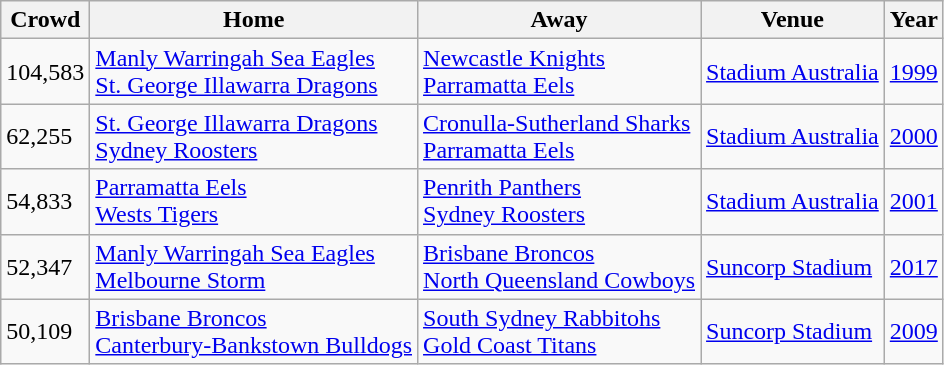<table class="wikitable">
<tr>
<th>Crowd</th>
<th>Home</th>
<th>Away</th>
<th>Venue</th>
<th>Year</th>
</tr>
<tr>
<td>104,583</td>
<td><a href='#'>Manly Warringah Sea Eagles</a><br><a href='#'>St. George Illawarra Dragons</a></td>
<td><a href='#'>Newcastle Knights</a><br><a href='#'>Parramatta Eels</a></td>
<td><a href='#'>Stadium Australia</a></td>
<td><a href='#'>1999</a></td>
</tr>
<tr>
<td>62,255</td>
<td><a href='#'>St. George Illawarra Dragons</a><br><a href='#'>Sydney Roosters</a></td>
<td><a href='#'>Cronulla-Sutherland Sharks</a><br><a href='#'>Parramatta Eels</a></td>
<td><a href='#'>Stadium Australia</a></td>
<td><a href='#'>2000</a></td>
</tr>
<tr>
<td>54,833</td>
<td><a href='#'>Parramatta Eels</a><br><a href='#'>Wests Tigers</a></td>
<td><a href='#'>Penrith Panthers</a><br><a href='#'>Sydney Roosters</a></td>
<td><a href='#'>Stadium Australia</a></td>
<td><a href='#'>2001</a></td>
</tr>
<tr>
<td>52,347</td>
<td><a href='#'>Manly Warringah Sea Eagles</a><br><a href='#'>Melbourne Storm</a></td>
<td><a href='#'>Brisbane Broncos</a><br><a href='#'>North Queensland Cowboys</a></td>
<td><a href='#'>Suncorp Stadium</a></td>
<td><a href='#'>2017</a></td>
</tr>
<tr>
<td>50,109</td>
<td><a href='#'>Brisbane Broncos</a><br><a href='#'>Canterbury-Bankstown Bulldogs</a></td>
<td><a href='#'>South Sydney Rabbitohs</a><br><a href='#'>Gold Coast Titans</a></td>
<td><a href='#'>Suncorp Stadium</a></td>
<td><a href='#'>2009</a></td>
</tr>
</table>
